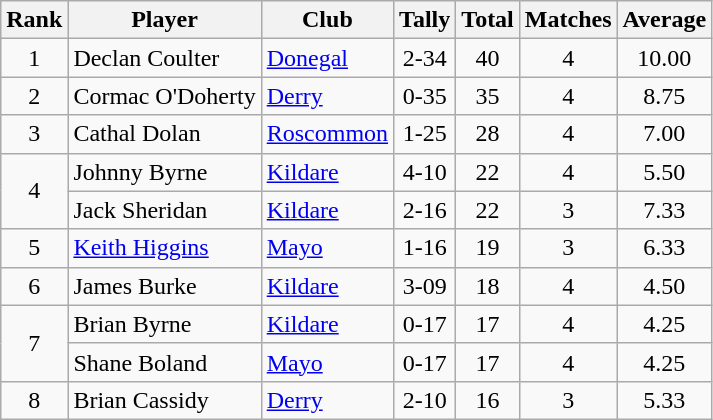<table class="wikitable sortable">
<tr>
<th>Rank</th>
<th>Player</th>
<th>Club</th>
<th>Tally</th>
<th>Total</th>
<th>Matches</th>
<th>Average</th>
</tr>
<tr>
<td rowspan="1" style="text-align:center;">1</td>
<td>Declan Coulter</td>
<td><a href='#'>Donegal</a></td>
<td align=center>2-34</td>
<td align=center>40</td>
<td align=center>4</td>
<td align=center>10.00</td>
</tr>
<tr>
<td rowspan="1" style="text-align:center;">2</td>
<td>Cormac O'Doherty</td>
<td><a href='#'>Derry</a></td>
<td align=center>0-35</td>
<td align=center>35</td>
<td align=center>4</td>
<td align=center>8.75</td>
</tr>
<tr>
<td rowspan="1" style="text-align:center;">3</td>
<td>Cathal Dolan</td>
<td><a href='#'>Roscommon</a></td>
<td align=center>1-25</td>
<td align=center>28</td>
<td align=center>4</td>
<td align=center>7.00</td>
</tr>
<tr>
<td rowspan="2" style="text-align:center;">4</td>
<td>Johnny Byrne</td>
<td><a href='#'>Kildare</a></td>
<td align=center>4-10</td>
<td align=center>22</td>
<td align=center>4</td>
<td align=center>5.50</td>
</tr>
<tr>
<td>Jack Sheridan</td>
<td><a href='#'>Kildare</a></td>
<td align=center>2-16</td>
<td align=center>22</td>
<td align=center>3</td>
<td align=center>7.33</td>
</tr>
<tr>
<td rowspan="1" style="text-align:center;">5</td>
<td><a href='#'>Keith Higgins</a></td>
<td><a href='#'>Mayo</a></td>
<td align=center>1-16</td>
<td align=center>19</td>
<td align=center>3</td>
<td align=center>6.33</td>
</tr>
<tr>
<td rowspan="1" style="text-align:center;">6</td>
<td>James Burke</td>
<td><a href='#'>Kildare</a></td>
<td align=center>3-09</td>
<td align=center>18</td>
<td align=center>4</td>
<td align=center>4.50</td>
</tr>
<tr>
<td rowspan="2" style="text-align:center;">7</td>
<td>Brian Byrne</td>
<td><a href='#'>Kildare</a></td>
<td align=center>0-17</td>
<td align=center>17</td>
<td align=center>4</td>
<td align=center>4.25</td>
</tr>
<tr>
<td>Shane Boland</td>
<td><a href='#'>Mayo</a></td>
<td align=center>0-17</td>
<td align=center>17</td>
<td align=center>4</td>
<td align=center>4.25</td>
</tr>
<tr>
<td rowspan="1" style="text-align:center;">8</td>
<td>Brian Cassidy</td>
<td><a href='#'>Derry</a></td>
<td align=center>2-10</td>
<td align=center>16</td>
<td align=center>3</td>
<td align=center>5.33</td>
</tr>
</table>
